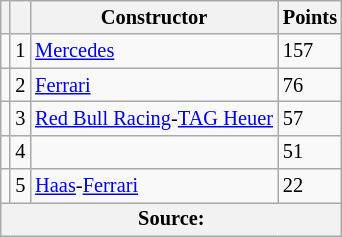<table class="wikitable" style="font-size: 85%;">
<tr>
<th></th>
<th></th>
<th>Constructor</th>
<th>Points</th>
</tr>
<tr>
<td align="left"></td>
<td align="center">1</td>
<td> <a href='#'>Mercedes</a></td>
<td align="left">157</td>
</tr>
<tr>
<td align="left"></td>
<td align="center">2</td>
<td> <a href='#'>Ferrari</a></td>
<td align="left">76</td>
</tr>
<tr>
<td align="left"></td>
<td align="center">3</td>
<td> <a href='#'>Red Bull Racing</a>-<a href='#'>TAG Heuer</a></td>
<td align="left">57</td>
</tr>
<tr>
<td align="left"></td>
<td align="center">4</td>
<td></td>
<td align="left">51</td>
</tr>
<tr>
<td align="left"></td>
<td align="center">5</td>
<td> <a href='#'>Haas</a>-<a href='#'>Ferrari</a></td>
<td align="left">22</td>
</tr>
<tr>
<th colspan=4>Source:</th>
</tr>
</table>
